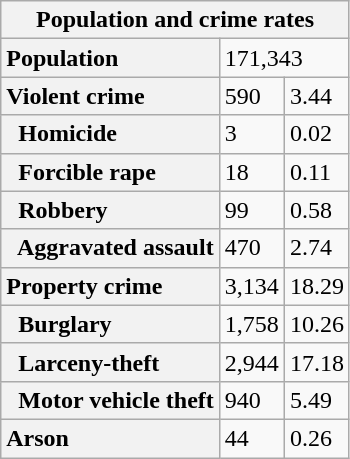<table class="wikitable collapsible collapsed">
<tr>
<th colspan="3">Population and crime rates</th>
</tr>
<tr>
<th scope="row" style="text-align: left;">Population</th>
<td colspan="2">171,343</td>
</tr>
<tr>
<th scope="row" style="text-align: left;">Violent crime</th>
<td>590</td>
<td>3.44</td>
</tr>
<tr>
<th scope="row" style="text-align: left;">  Homicide</th>
<td>3</td>
<td>0.02</td>
</tr>
<tr>
<th scope="row" style="text-align: left;">  Forcible rape</th>
<td>18</td>
<td>0.11</td>
</tr>
<tr>
<th scope="row" style="text-align: left;">  Robbery</th>
<td>99</td>
<td>0.58</td>
</tr>
<tr>
<th scope="row" style="text-align: left;">  Aggravated assault</th>
<td>470</td>
<td>2.74</td>
</tr>
<tr>
<th scope="row" style="text-align: left;">Property crime</th>
<td>3,134</td>
<td>18.29</td>
</tr>
<tr>
<th scope="row" style="text-align: left;">  Burglary</th>
<td>1,758</td>
<td>10.26</td>
</tr>
<tr>
<th scope="row" style="text-align: left;">  Larceny-theft</th>
<td>2,944</td>
<td>17.18</td>
</tr>
<tr>
<th scope="row" style="text-align: left;">  Motor vehicle theft</th>
<td>940</td>
<td>5.49</td>
</tr>
<tr>
<th scope="row" style="text-align: left;">Arson</th>
<td>44</td>
<td>0.26</td>
</tr>
</table>
